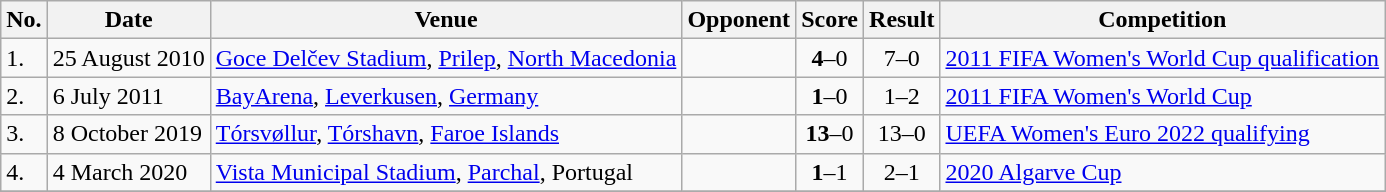<table class="wikitable">
<tr>
<th>No.</th>
<th>Date</th>
<th>Venue</th>
<th>Opponent</th>
<th>Score</th>
<th>Result</th>
<th>Competition</th>
</tr>
<tr>
<td>1.</td>
<td>25 August 2010</td>
<td><a href='#'>Goce Delčev Stadium</a>, <a href='#'>Prilep</a>, <a href='#'>North Macedonia</a></td>
<td></td>
<td align=center><strong>4</strong>–0</td>
<td align=center>7–0</td>
<td><a href='#'>2011 FIFA Women's World Cup qualification</a></td>
</tr>
<tr>
<td>2.</td>
<td>6 July 2011</td>
<td><a href='#'>BayArena</a>, <a href='#'>Leverkusen</a>, <a href='#'>Germany</a></td>
<td></td>
<td align=center><strong>1</strong>–0</td>
<td align=center>1–2</td>
<td><a href='#'>2011 FIFA Women's World Cup</a></td>
</tr>
<tr>
<td>3.</td>
<td>8 October 2019</td>
<td><a href='#'>Tórsvøllur</a>, <a href='#'>Tórshavn</a>, <a href='#'>Faroe Islands</a></td>
<td></td>
<td align=center><strong>13</strong>–0</td>
<td align=center>13–0</td>
<td><a href='#'>UEFA Women's Euro 2022 qualifying</a></td>
</tr>
<tr>
<td>4.</td>
<td>4 March 2020</td>
<td><a href='#'>Vista Municipal Stadium</a>, <a href='#'>Parchal</a>, Portugal</td>
<td></td>
<td align=center><strong>1</strong>–1</td>
<td align=center>2–1</td>
<td><a href='#'>2020 Algarve Cup</a></td>
</tr>
<tr>
</tr>
</table>
